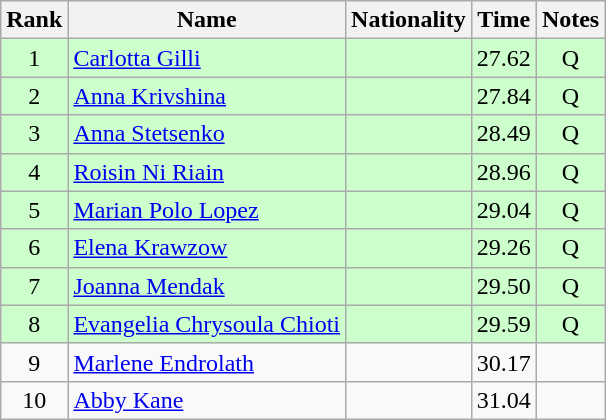<table class="wikitable sortable" style="text-align:center">
<tr>
<th>Rank</th>
<th>Name</th>
<th>Nationality</th>
<th>Time</th>
<th>Notes</th>
</tr>
<tr bgcolor=ccffcc>
<td>1</td>
<td align=left><a href='#'>Carlotta Gilli</a></td>
<td align=left></td>
<td>27.62</td>
<td>Q</td>
</tr>
<tr bgcolor=ccffcc>
<td>2</td>
<td align=left><a href='#'>Anna Krivshina</a></td>
<td align=left></td>
<td>27.84</td>
<td>Q</td>
</tr>
<tr bgcolor=ccffcc>
<td>3</td>
<td align=left><a href='#'>Anna Stetsenko</a></td>
<td align=left></td>
<td>28.49</td>
<td>Q</td>
</tr>
<tr bgcolor=ccffcc>
<td>4</td>
<td align=left><a href='#'>Roisin Ni Riain</a></td>
<td align=left></td>
<td>28.96</td>
<td>Q</td>
</tr>
<tr bgcolor=ccffcc>
<td>5</td>
<td align=left><a href='#'>Marian Polo Lopez</a></td>
<td align=left></td>
<td>29.04</td>
<td>Q</td>
</tr>
<tr bgcolor=ccffcc>
<td>6</td>
<td align=left><a href='#'>Elena Krawzow</a></td>
<td align=left></td>
<td>29.26</td>
<td>Q</td>
</tr>
<tr bgcolor=ccffcc>
<td>7</td>
<td align=left><a href='#'>Joanna Mendak</a></td>
<td align=left></td>
<td>29.50</td>
<td>Q</td>
</tr>
<tr bgcolor=ccffcc>
<td>8</td>
<td align=left><a href='#'>Evangelia Chrysoula Chioti</a></td>
<td align=left></td>
<td>29.59</td>
<td>Q</td>
</tr>
<tr>
<td>9</td>
<td align=left><a href='#'>Marlene Endrolath</a></td>
<td align=left></td>
<td>30.17</td>
<td></td>
</tr>
<tr>
<td>10</td>
<td align=left><a href='#'>Abby Kane</a></td>
<td align=left></td>
<td>31.04</td>
<td></td>
</tr>
</table>
